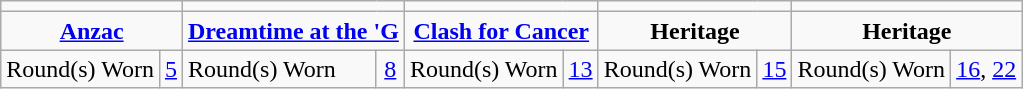<table class="wikitable" style="border: 1px solid darkgray;">
<tr>
<td colspan="2"></td>
<td colspan="2"></td>
<td colspan="2"></td>
<td colspan="2"></td>
<td colspan="2"></td>
</tr>
<tr align="center">
<td colspan="2"><strong><a href='#'>Anzac</a></strong></td>
<td colspan="2"><strong><a href='#'>Dreamtime at the 'G</a></strong></td>
<td colspan="2"><strong><a href='#'>Clash for Cancer</a></strong></td>
<td colspan="2"><strong>Heritage</strong></td>
<td colspan="2"><strong>Heritage</strong></td>
</tr>
<tr>
<td>Round(s) Worn</td>
<td align="center"><a href='#'>5</a></td>
<td>Round(s) Worn</td>
<td align="center"><a href='#'>8</a></td>
<td>Round(s) Worn</td>
<td align="center"><a href='#'>13</a></td>
<td>Round(s) Worn</td>
<td align="center"><a href='#'>15</a></td>
<td>Round(s) Worn</td>
<td align="center"><a href='#'>16</a>, <a href='#'>22</a></td>
</tr>
</table>
